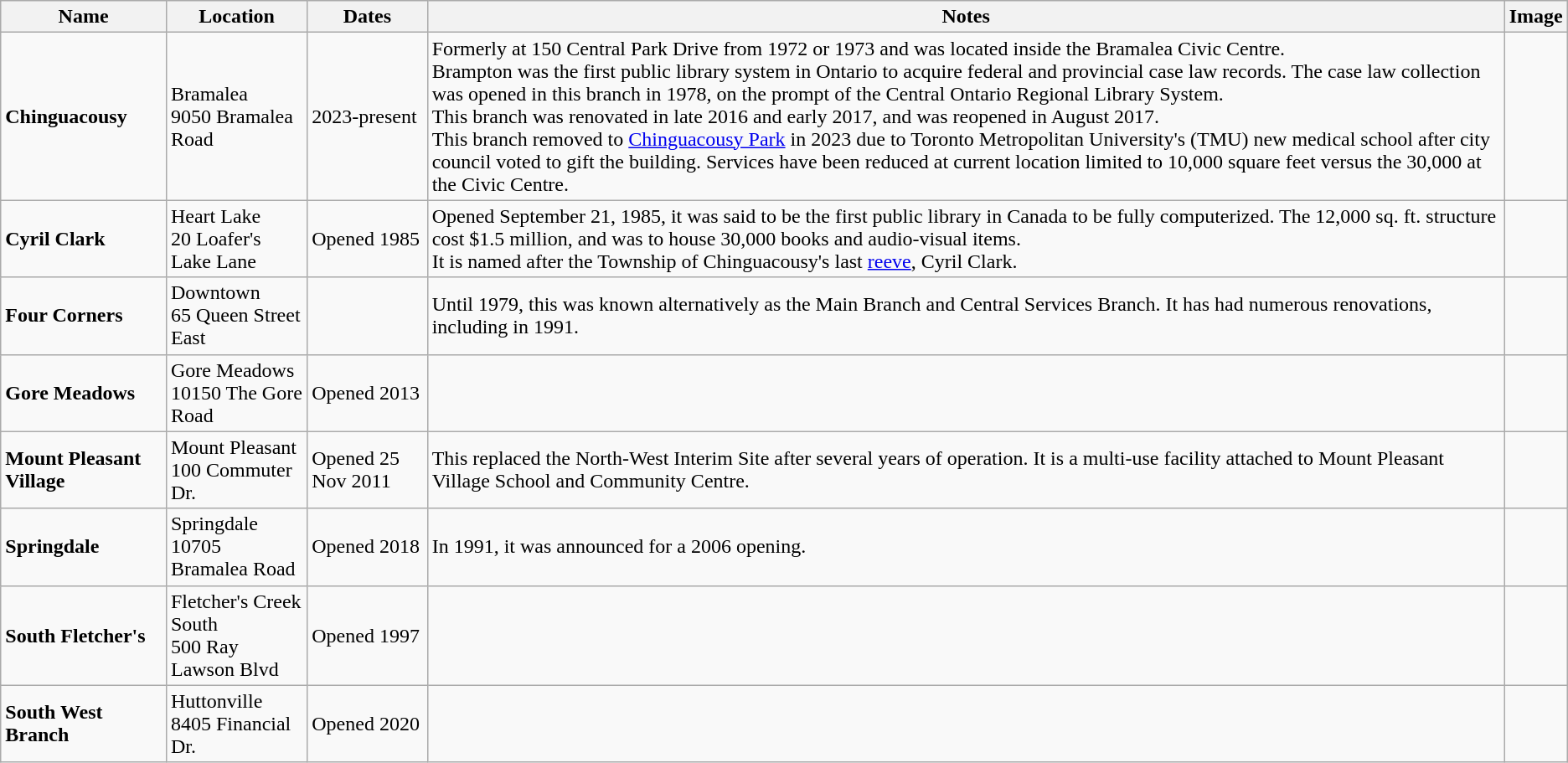<table class="wikitable sortable">
<tr>
<th>Name</th>
<th>Location</th>
<th>Dates</th>
<th class="unsortable">Notes</th>
<th class="unsortable">Image</th>
</tr>
<tr>
<td><strong>Chinguacousy</strong></td>
<td>Bramalea<br>9050 Bramalea Road</td>
<td>2023-present</td>
<td>Formerly at 150 Central Park Drive from 1972 or 1973 and was located inside the Bramalea Civic Centre.<br>Brampton was the first public library system in Ontario to acquire federal and provincial case law records. The case law collection was opened in this branch in 1978, on the prompt of the Central Ontario Regional Library System.<br>This branch was renovated in late 2016 and early 2017, and was reopened in August 2017.<br>This branch removed to <a href='#'>Chinguacousy Park</a> in 2023 due to Toronto Metropolitan University's (TMU) new medical school after city council voted to gift the building. Services have been reduced at current location limited to 10,000 square feet versus the 30,000 at the Civic Centre.</td>
<td></td>
</tr>
<tr>
<td><strong>Cyril Clark</strong></td>
<td>Heart Lake<br>20 Loafer's Lake Lane</td>
<td>Opened 1985</td>
<td>Opened September 21, 1985, it was said to be the first public library in Canada to be fully computerized. The 12,000 sq. ft. structure cost $1.5 million, and was to house 30,000 books and audio-visual items.<br>It is named after the Township of Chinguacousy's last <a href='#'>reeve</a>, Cyril Clark.</td>
<td></td>
</tr>
<tr>
<td><strong>Four Corners</strong></td>
<td>Downtown<br>65 Queen Street East</td>
<td></td>
<td>Until 1979, this was known alternatively as the Main Branch and Central Services Branch. It has had numerous renovations, including in 1991.</td>
<td></td>
</tr>
<tr>
<td><strong>Gore Meadows</strong></td>
<td>Gore Meadows<br>10150 The Gore Road</td>
<td>Opened 2013</td>
<td></td>
<td></td>
</tr>
<tr>
<td><strong>Mount Pleasant Village</strong></td>
<td>Mount Pleasant<br>100 Commuter Dr.</td>
<td>Opened 25 Nov 2011</td>
<td>This replaced the North-West Interim Site after several years of operation.  It is a multi-use facility attached to Mount Pleasant Village School and Community Centre.</td>
<td></td>
</tr>
<tr>
<td><strong>Springdale</strong></td>
<td>Springdale<br>10705 Bramalea Road</td>
<td>Opened 2018</td>
<td>In 1991, it was announced for a 2006 opening.</td>
</tr>
<tr>
<td><strong>South Fletcher's</strong></td>
<td>Fletcher's Creek South<br>500 Ray Lawson Blvd</td>
<td>Opened 1997</td>
<td></td>
<td></td>
</tr>
<tr>
<td><strong>South West Branch</strong></td>
<td>Huttonville<br>8405 Financial Dr.</td>
<td>Opened 2020</td>
<td></td>
<td></td>
</tr>
</table>
